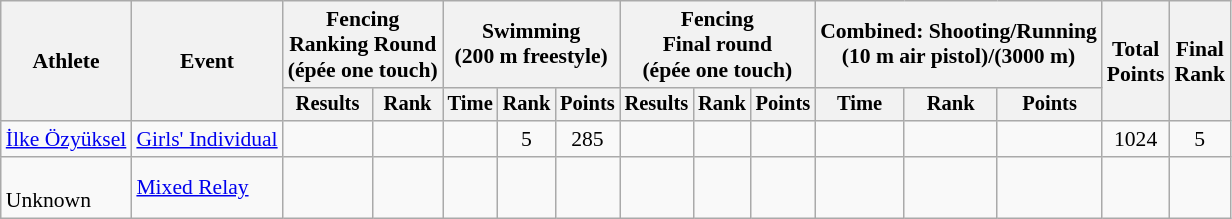<table class="wikitable" style="font-size:90%;">
<tr>
<th rowspan=2>Athlete</th>
<th rowspan=2>Event</th>
<th colspan=2>Fencing<br>Ranking Round<br><span>(épée one touch)</span></th>
<th colspan=3>Swimming<br><span>(200 m freestyle)</span></th>
<th colspan=3>Fencing<br>Final round<br><span>(épée one touch)</span></th>
<th colspan=3>Combined: Shooting/Running<br><span>(10 m air pistol)/(3000 m)</span></th>
<th rowspan=2>Total<br>Points</th>
<th rowspan=2>Final<br>Rank</th>
</tr>
<tr style="font-size:95%">
<th>Results</th>
<th>Rank</th>
<th>Time</th>
<th>Rank</th>
<th>Points</th>
<th>Results</th>
<th>Rank</th>
<th>Points</th>
<th>Time</th>
<th>Rank</th>
<th>Points</th>
</tr>
<tr align=center>
<td align=left><a href='#'>İlke Özyüksel</a></td>
<td align=left><a href='#'>Girls' Individual</a></td>
<td></td>
<td></td>
<td></td>
<td>5</td>
<td>285</td>
<td></td>
<td></td>
<td></td>
<td></td>
<td></td>
<td></td>
<td>1024</td>
<td>5</td>
</tr>
<tr align=center>
<td align=left><br>Unknown</td>
<td align=left><a href='#'>Mixed Relay</a></td>
<td></td>
<td></td>
<td></td>
<td></td>
<td></td>
<td></td>
<td></td>
<td></td>
<td></td>
<td></td>
<td></td>
<td></td>
<td></td>
</tr>
</table>
